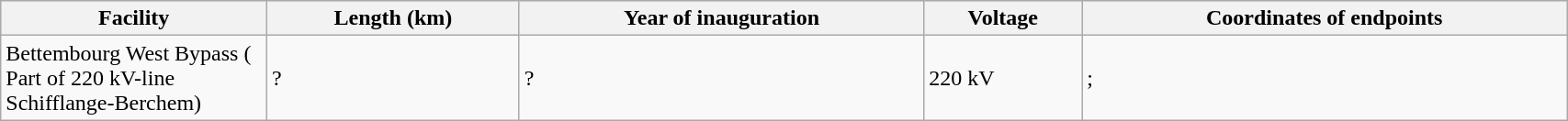<table class="wikitable sortable" width="90%">
<tr bgcolor="#dfdfdf">
<th width="17%">Facility</th>
<th>Length (km)</th>
<th>Year of inauguration</th>
<th>Voltage</th>
<th>Coordinates of endpoints</th>
</tr>
<tr>
<td>Bettembourg West Bypass ( Part of 220 kV-line Schifflange-Berchem)</td>
<td>?</td>
<td>?</td>
<td>220 kV</td>
<td> ; </td>
</tr>
</table>
